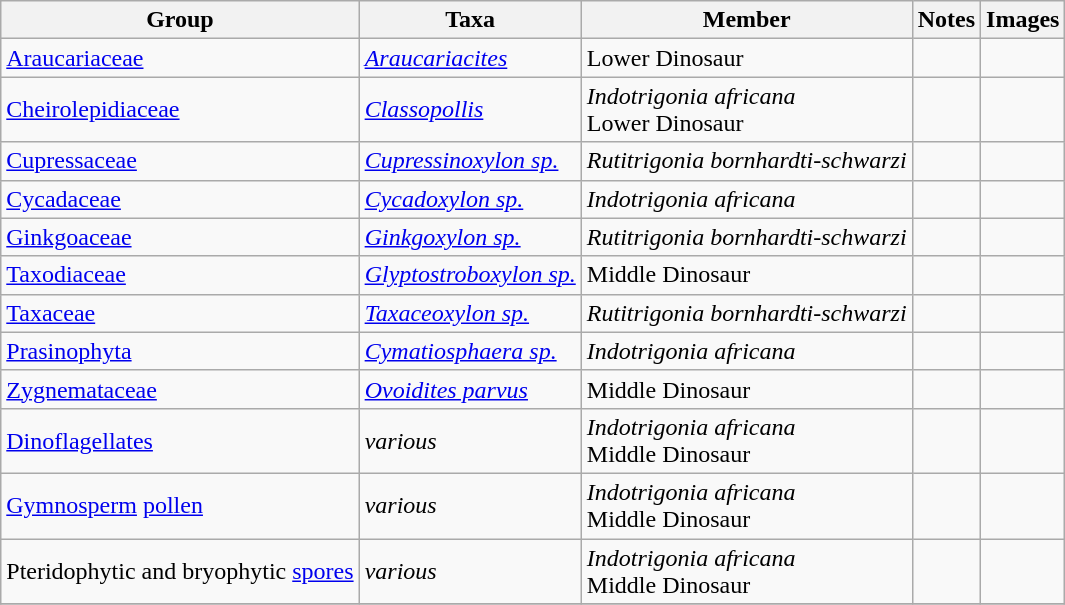<table class="wikitable sortable">
<tr>
<th>Group</th>
<th>Taxa</th>
<th>Member</th>
<th>Notes</th>
<th>Images</th>
</tr>
<tr>
<td><a href='#'>Araucariaceae</a></td>
<td><em><a href='#'>Araucariacites</a></em></td>
<td>Lower Dinosaur</td>
<td align=center></td>
<td></td>
</tr>
<tr>
<td><a href='#'>Cheirolepidiaceae</a></td>
<td><em><a href='#'>Classopollis</a></em></td>
<td><em>Indotrigonia africana</em><br>Lower Dinosaur</td>
<td align=center></td>
<td></td>
</tr>
<tr>
<td><a href='#'>Cupressaceae</a></td>
<td><em><a href='#'>Cupressinoxylon sp.</a></em></td>
<td><em>Rutitrigonia bornhardti-schwarzi</em></td>
<td align=center></td>
<td></td>
</tr>
<tr>
<td><a href='#'>Cycadaceae</a></td>
<td><em><a href='#'>Cycadoxylon sp.</a></em></td>
<td><em>Indotrigonia africana</em></td>
<td align=center></td>
<td></td>
</tr>
<tr>
<td><a href='#'>Ginkgoaceae</a></td>
<td><em><a href='#'>Ginkgoxylon sp.</a></em></td>
<td><em>Rutitrigonia bornhardti-schwarzi</em></td>
<td align=center></td>
<td></td>
</tr>
<tr>
<td><a href='#'>Taxodiaceae</a></td>
<td><em><a href='#'>Glyptostroboxylon sp.</a></em></td>
<td>Middle Dinosaur</td>
<td align=center></td>
<td></td>
</tr>
<tr>
<td><a href='#'>Taxaceae</a></td>
<td><em><a href='#'>Taxaceoxylon sp.</a></em></td>
<td><em>Rutitrigonia bornhardti-schwarzi</em></td>
<td align=center></td>
<td></td>
</tr>
<tr>
<td><a href='#'>Prasinophyta</a></td>
<td><em><a href='#'>Cymatiosphaera sp.</a></em></td>
<td><em>Indotrigonia africana</em></td>
<td align=center></td>
<td></td>
</tr>
<tr>
<td><a href='#'>Zygnemataceae</a></td>
<td><em><a href='#'>Ovoidites parvus</a></em></td>
<td>Middle Dinosaur</td>
<td align=center></td>
<td></td>
</tr>
<tr>
<td><a href='#'>Dinoflagellates</a></td>
<td><em>various</em></td>
<td><em>Indotrigonia africana</em><br>Middle Dinosaur</td>
<td align=center></td>
<td></td>
</tr>
<tr>
<td><a href='#'>Gymnosperm</a> <a href='#'>pollen</a></td>
<td><em>various</em></td>
<td><em>Indotrigonia africana</em><br>Middle Dinosaur</td>
<td align=center></td>
<td></td>
</tr>
<tr>
<td>Pteridophytic and bryophytic <a href='#'>spores</a></td>
<td><em>various</em></td>
<td><em>Indotrigonia africana</em><br>Middle Dinosaur</td>
<td align=center></td>
<td></td>
</tr>
<tr>
</tr>
</table>
